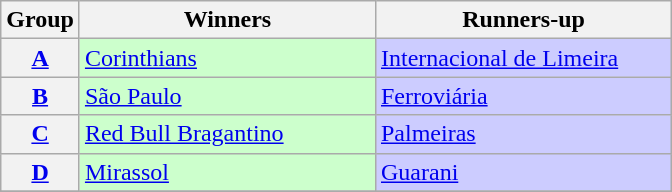<table class="wikitable">
<tr>
<th>Group</th>
<th width=190>Winners</th>
<th width=190>Runners-up</th>
</tr>
<tr>
<th><a href='#'>A</a></th>
<td bgcolor=#ccffcc><a href='#'>Corinthians</a></td>
<td bgcolor=#ccccff><a href='#'>Internacional de Limeira</a></td>
</tr>
<tr>
<th><a href='#'>B</a></th>
<td bgcolor=#ccffcc><a href='#'>São Paulo</a></td>
<td bgcolor=#ccccff><a href='#'>Ferroviária</a></td>
</tr>
<tr>
<th><a href='#'>C</a></th>
<td bgcolor=#ccffcc><a href='#'>Red Bull Bragantino</a></td>
<td bgcolor=#ccccff><a href='#'>Palmeiras</a></td>
</tr>
<tr>
<th><a href='#'>D</a></th>
<td bgcolor=#ccffcc><a href='#'>Mirassol</a></td>
<td bgcolor=#ccccff><a href='#'>Guarani</a></td>
</tr>
<tr>
</tr>
</table>
